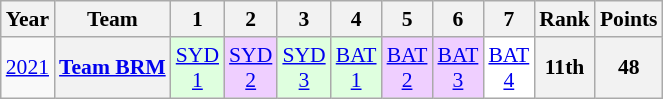<table class="wikitable" style="text-align:center; font-size:90%">
<tr>
<th>Year</th>
<th>Team</th>
<th>1</th>
<th>2</th>
<th>3</th>
<th>4</th>
<th>5</th>
<th>6</th>
<th>7</th>
<th>Rank</th>
<th>Points</th>
</tr>
<tr>
<td><a href='#'>2021</a></td>
<th><a href='#'>Team BRM</a></th>
<td style="background:#DFFFDF"><a href='#'>SYD<br>1</a><br></td>
<td style="background:#EFCFFF;"><a href='#'>SYD<br>2</a><br></td>
<td style="background:#DFFFDF"><a href='#'>SYD<br>3</a><br></td>
<td style="background:#DFFFDF"><a href='#'>BAT<br>1</a><br></td>
<td style="background:#EFCFFF;"><a href='#'>BAT<br>2</a><br></td>
<td style="background:#EFCFFF;"><a href='#'>BAT<br>3</a><br></td>
<td style="background:#FFFFFF"><a href='#'>BAT<br>4</a><br></td>
<th>11th</th>
<th>48</th>
</tr>
</table>
